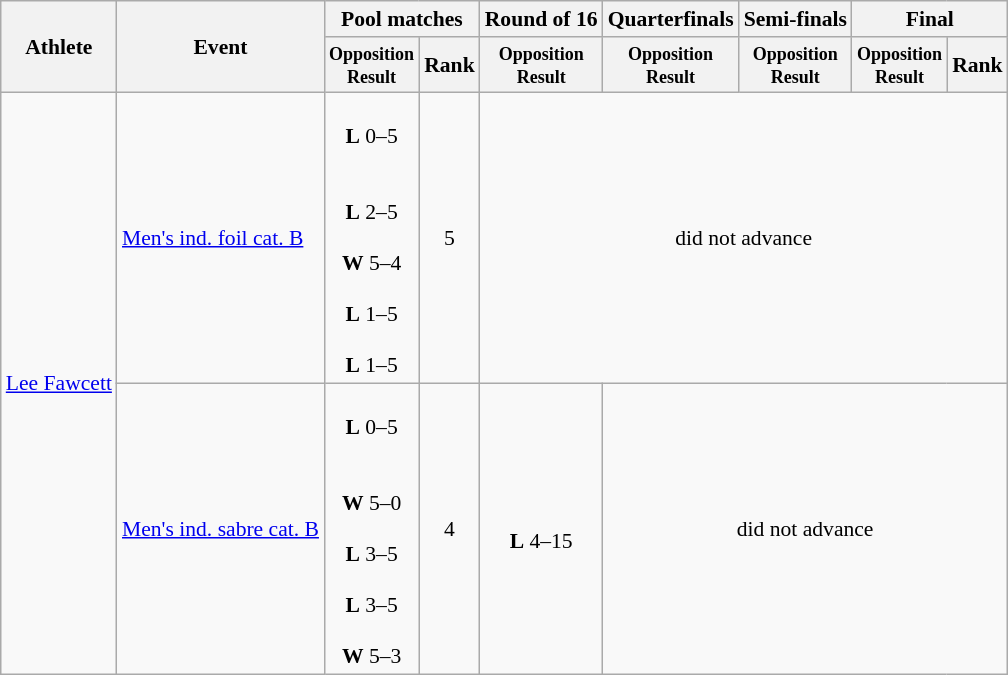<table class=wikitable style="font-size:90%">
<tr>
<th rowspan="2">Athlete</th>
<th rowspan="2">Event</th>
<th colspan="2">Pool matches</th>
<th>Round of 16</th>
<th>Quarterfinals</th>
<th>Semi-finals</th>
<th colspan="2">Final</th>
</tr>
<tr>
<th style="line-height:1em"><small>Opposition<br>Result</small></th>
<th>Rank</th>
<th style="line-height:1em"><small>Opposition<br>Result</small></th>
<th style="line-height:1em"><small>Opposition<br>Result</small></th>
<th style="line-height:1em"><small>Opposition<br>Result</small></th>
<th style="line-height:1em"><small>Opposition<br>Result</small></th>
<th>Rank</th>
</tr>
<tr>
<td rowspan="2"><a href='#'>Lee Fawcett</a></td>
<td><a href='#'>Men's ind. foil cat. B</a></td>
<td align="center"><br> <strong>L</strong> 0–5<br><br><br> <strong>L</strong> 2–5<br>
<br> <strong>W</strong> 5–4<br>
<br> <strong>L</strong> 1–5<br>
<br> <strong>L</strong> 1–5</td>
<td align="center">5</td>
<td align="center" colspan=5>did not advance</td>
</tr>
<tr>
<td><a href='#'>Men's ind. sabre cat. B</a></td>
<td align="center"><br><strong>L</strong> 0–5<br><br><br><strong>W</strong> 5–0<br>
<br><strong>L</strong> 3–5<br>
<br><strong>L</strong> 3–5<br>
<br><strong>W</strong> 5–3</td>
<td align="center">4</td>
<td align="center"><br><strong>L</strong> 4–15</td>
<td align="center" colspan="4">did not advance</td>
</tr>
</table>
